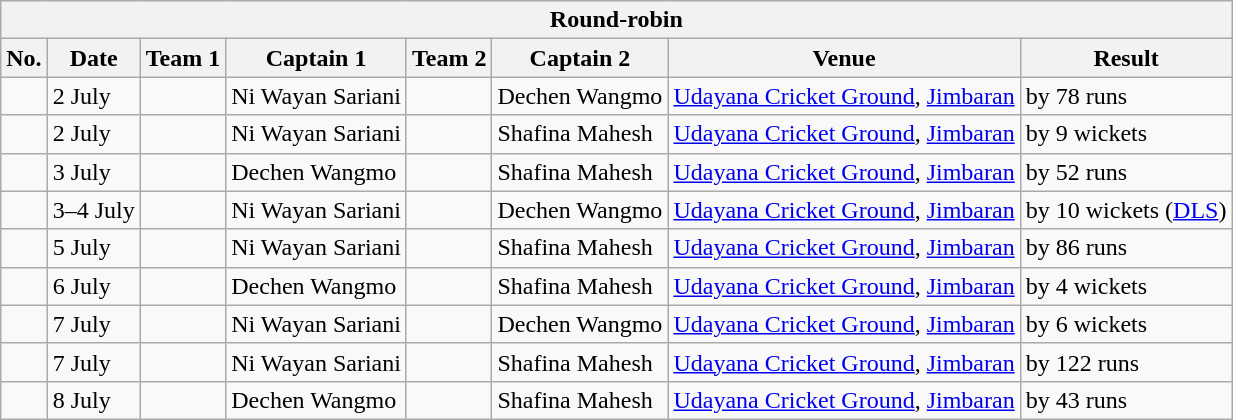<table class="wikitable">
<tr>
<th colspan="9">Round-robin</th>
</tr>
<tr>
<th>No.</th>
<th>Date</th>
<th>Team 1</th>
<th>Captain 1</th>
<th>Team 2</th>
<th>Captain 2</th>
<th>Venue</th>
<th>Result</th>
</tr>
<tr>
<td></td>
<td>2 July</td>
<td></td>
<td>Ni Wayan Sariani</td>
<td></td>
<td>Dechen Wangmo</td>
<td><a href='#'>Udayana Cricket Ground</a>, <a href='#'>Jimbaran</a></td>
<td> by 78 runs</td>
</tr>
<tr>
<td></td>
<td>2 July</td>
<td></td>
<td>Ni Wayan Sariani</td>
<td></td>
<td>Shafina Mahesh</td>
<td><a href='#'>Udayana Cricket Ground</a>, <a href='#'>Jimbaran</a></td>
<td> by 9 wickets</td>
</tr>
<tr>
<td></td>
<td>3 July</td>
<td></td>
<td>Dechen Wangmo</td>
<td></td>
<td>Shafina Mahesh</td>
<td><a href='#'>Udayana Cricket Ground</a>, <a href='#'>Jimbaran</a></td>
<td> by 52 runs</td>
</tr>
<tr>
<td></td>
<td>3–4 July</td>
<td></td>
<td>Ni Wayan Sariani</td>
<td></td>
<td>Dechen Wangmo</td>
<td><a href='#'>Udayana Cricket Ground</a>, <a href='#'>Jimbaran</a></td>
<td> by 10 wickets (<a href='#'>DLS</a>)</td>
</tr>
<tr>
<td></td>
<td>5 July</td>
<td></td>
<td>Ni Wayan Sariani</td>
<td></td>
<td>Shafina Mahesh</td>
<td><a href='#'>Udayana Cricket Ground</a>, <a href='#'>Jimbaran</a></td>
<td> by 86 runs</td>
</tr>
<tr>
<td></td>
<td>6 July</td>
<td></td>
<td>Dechen Wangmo</td>
<td></td>
<td>Shafina Mahesh</td>
<td><a href='#'>Udayana Cricket Ground</a>, <a href='#'>Jimbaran</a></td>
<td> by 4 wickets</td>
</tr>
<tr>
<td></td>
<td>7 July</td>
<td></td>
<td>Ni Wayan Sariani</td>
<td></td>
<td>Dechen Wangmo</td>
<td><a href='#'>Udayana Cricket Ground</a>, <a href='#'>Jimbaran</a></td>
<td> by 6 wickets</td>
</tr>
<tr>
<td></td>
<td>7 July</td>
<td></td>
<td>Ni Wayan Sariani</td>
<td></td>
<td>Shafina Mahesh</td>
<td><a href='#'>Udayana Cricket Ground</a>, <a href='#'>Jimbaran</a></td>
<td> by 122 runs</td>
</tr>
<tr>
<td></td>
<td>8 July</td>
<td></td>
<td>Dechen Wangmo</td>
<td></td>
<td>Shafina Mahesh</td>
<td><a href='#'>Udayana Cricket Ground</a>, <a href='#'>Jimbaran</a></td>
<td> by 43 runs</td>
</tr>
</table>
